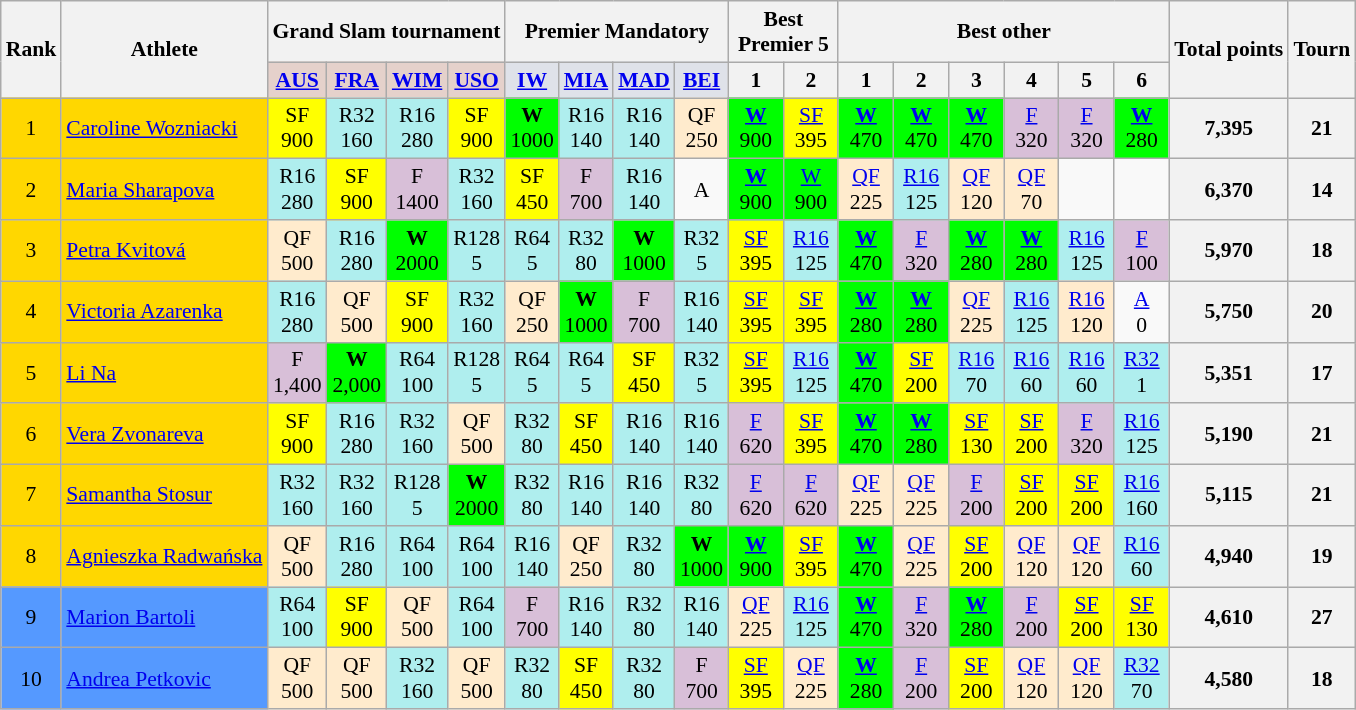<table class=wikitable style=font-size:90%;text-align:center>
<tr>
<th rowspan=2>Rank</th>
<th rowspan=2>Athlete</th>
<th colspan=4>Grand Slam tournament</th>
<th colspan=4>Premier Mandatory</th>
<th colspan=2>Best Premier 5</th>
<th colspan="6">Best other</th>
<th rowspan=2>Total points</th>
<th rowspan=2>Tourn</th>
</tr>
<tr>
<td bgcolor=#e5d1cb><strong><a href='#'>AUS</a></strong></td>
<td bgcolor=#e5d1cb><strong><a href='#'>FRA</a></strong></td>
<td bgcolor=#e5d1cb><strong><a href='#'>WIM</a></strong></td>
<td bgcolor=#e5d1cb><strong><a href='#'>USO</a></strong></td>
<td bgcolor=#dfe2e9><strong><a href='#'>IW</a></strong></td>
<td bgcolor=#dfe2e9><strong><a href='#'>MIA</a></strong></td>
<td bgcolor=#dfe2e9><strong><a href='#'>MAD</a></strong></td>
<td bgcolor=#dfe2e9><strong><a href='#'>BEI</a></strong></td>
<th width=30>1</th>
<th width=30>2</th>
<th width=30>1</th>
<th width=30>2</th>
<th width=30>3</th>
<th width=30>4</th>
<th width=30>5</th>
<th width=30>6</th>
</tr>
<tr>
<td bgcolor=gold>1</td>
<td align=left bgcolor=gold> <a href='#'>Caroline Wozniacki</a></td>
<td bgcolor=yellow>SF<br>900</td>
<td bgcolor=#afeeee>R32<br>160</td>
<td bgcolor=#afeeee>R16<br>280</td>
<td bgcolor=yellow>SF<br>900</td>
<td bgcolor=lime><strong>W</strong><br>1000</td>
<td bgcolor=#afeeee>R16<br>140</td>
<td bgcolor=#afeeee>R16<br>140</td>
<td bgcolor=#ffebcd>QF<br>250</td>
<td bgcolor=lime><strong><a href='#'>W</a></strong><br>900</td>
<td bgcolor=yellow><a href='#'>SF</a><br>395</td>
<td bgcolor=lime><strong><a href='#'>W</a></strong><br>470</td>
<td bgcolor=lime><strong><a href='#'>W</a></strong><br>470</td>
<td bgcolor=lime><strong><a href='#'>W</a></strong><br>470</td>
<td bgcolor=thistle><a href='#'>F</a><br>320</td>
<td bgcolor=thistle><a href='#'>F</a><br>320</td>
<td bgcolor=lime><strong><a href='#'>W</a></strong><br>280</td>
<th>7,395</th>
<th>21</th>
</tr>
<tr>
<td bgcolor=gold>2</td>
<td align=left bgcolor=gold> <a href='#'>Maria Sharapova</a></td>
<td bgcolor=#afeeee>R16<br>280</td>
<td bgcolor=yellow>SF<br>900</td>
<td bgcolor=thistle>F<br>1400</td>
<td bgcolor=#afeeee>R32<br>160</td>
<td bgcolor=yellow>SF<br>450</td>
<td bgcolor=thistle>F<br>700</td>
<td bgcolor=#afeeee>R16<br>140</td>
<td>A</td>
<td bgcolor=lime><strong><a href='#'>W</a></strong><br>900</td>
<td bgcolor=lime><a href='#'>W</a><br>900</td>
<td bgcolor=#ffebcd><a href='#'>QF</a><br>225</td>
<td bgcolor=#afeeee><a href='#'>R16</a><br>125</td>
<td bgcolor=#ffebcd><a href='#'>QF</a><br>120</td>
<td bgcolor=#ffebcd><a href='#'>QF</a><br>70</td>
<td></td>
<td></td>
<th>6,370</th>
<th>14</th>
</tr>
<tr>
<td bgcolor=gold>3</td>
<td align=left bgcolor=gold> <a href='#'>Petra Kvitová</a></td>
<td bgcolor=#ffebcd>QF<br>500</td>
<td bgcolor=#afeeee>R16<br>280</td>
<td bgcolor=lime><strong>W</strong><br>2000</td>
<td bgcolor=#afeeee>R128<br>5</td>
<td bgcolor=#afeeee>R64<br>5</td>
<td bgcolor=#afeeee>R32<br>80</td>
<td bgcolor=lime><strong>W</strong><br>1000</td>
<td bgcolor=#afeeee>R32<br>5</td>
<td bgcolor=yellow><a href='#'>SF</a><br>395</td>
<td bgcolor=#afeeee><a href='#'>R16</a><br>125</td>
<td bgcolor=lime><strong><a href='#'>W</a></strong><br>470</td>
<td bgcolor=thistle><a href='#'>F</a><br>320</td>
<td bgcolor=lime><strong><a href='#'>W</a></strong><br>280</td>
<td bgcolor=lime><strong><a href='#'>W</a></strong><br>280</td>
<td bgcolor=#afeeee><a href='#'>R16</a><br>125</td>
<td bgcolor=thistle><a href='#'>F</a><br>100</td>
<th>5,970</th>
<th>18</th>
</tr>
<tr>
<td bgcolor=gold>4</td>
<td align=left bgcolor=gold> <a href='#'>Victoria Azarenka</a></td>
<td bgcolor=#afeeee>R16<br>280</td>
<td bgcolor=#ffebcd>QF<br>500</td>
<td bgcolor=yellow>SF<br>900</td>
<td bgcolor=#afeeee>R32<br>160</td>
<td bgcolor=#ffebcd>QF<br>250</td>
<td bgcolor=lime><strong>W</strong><br>1000</td>
<td bgcolor=thistle>F<br>700</td>
<td bgcolor=#afeeee>R16<br>140</td>
<td bgcolor=yellow><a href='#'>SF</a><br>395</td>
<td bgcolor=yellow><a href='#'>SF</a><br>395</td>
<td bgcolor=lime><strong><a href='#'>W</a></strong><br>280</td>
<td bgcolor=lime><strong><a href='#'>W</a></strong><br>280</td>
<td bgcolor=#ffebcd><a href='#'>QF</a><br>225</td>
<td bgcolor=#afeeee><a href='#'>R16</a><br>125</td>
<td bgcolor=#ffebcd><a href='#'>R16</a><br>120</td>
<td><a href='#'>A</a><br>0</td>
<th>5,750</th>
<th>20</th>
</tr>
<tr>
<td bgcolor=gold>5</td>
<td align=left bgcolor=gold> <a href='#'>Li Na</a></td>
<td bgcolor=thistle>F<br>1,400</td>
<td bgcolor=lime><strong>W</strong><br>2,000</td>
<td bgcolor=#afeeee>R64<br>100</td>
<td bgcolor=#afeeee>R128<br>5</td>
<td bgcolor=#afeeee>R64<br>5</td>
<td bgcolor=#afeeee>R64<br>5</td>
<td bgcolor=yellow>SF<br>450</td>
<td bgcolor=#afeeee>R32<br>5</td>
<td bgcolor=yellow><a href='#'>SF</a><br>395</td>
<td bgcolor=#afeeee><a href='#'>R16</a><br>125</td>
<td bgcolor=lime><strong><a href='#'>W</a></strong><br>470</td>
<td bgcolor=yellow><a href='#'>SF</a><br>200</td>
<td bgcolor=#afeeee><a href='#'>R16</a><br>70</td>
<td bgcolor=#afeeee><a href='#'>R16</a><br>60</td>
<td bgcolor=#afeeee><a href='#'>R16</a><br>60</td>
<td bgcolor=#afeeee><a href='#'>R32</a><br>1</td>
<th>5,351</th>
<th>17</th>
</tr>
<tr>
<td bgcolor=gold>6</td>
<td align=left bgcolor=gold> <a href='#'>Vera Zvonareva</a></td>
<td bgcolor=yellow>SF<br>900</td>
<td bgcolor=#afeeee>R16<br>280</td>
<td bgcolor=#afeeee>R32<br>160</td>
<td bgcolor=#ffebcd>QF<br>500</td>
<td bgcolor=#afeeee>R32<br>80</td>
<td bgcolor=yellow>SF<br>450</td>
<td bgcolor=#afeeee>R16<br>140</td>
<td bgcolor=#afeeee>R16<br>140</td>
<td bgcolor=thistle><a href='#'>F</a><br>620</td>
<td bgcolor=yellow><a href='#'>SF</a><br>395</td>
<td bgcolor=lime><strong><a href='#'>W</a></strong><br>470</td>
<td bgcolor=lime><strong><a href='#'>W</a></strong><br>280</td>
<td bgcolor=yellow><a href='#'>SF</a><br>130</td>
<td bgcolor=yellow><a href='#'>SF</a><br>200</td>
<td bgcolor=thistle><a href='#'>F</a><br>320</td>
<td bgcolor=#afeeee><a href='#'>R16</a><br>125</td>
<th>5,190</th>
<th>21</th>
</tr>
<tr>
<td bgcolor=gold>7</td>
<td align=left bgcolor=gold> <a href='#'>Samantha Stosur</a></td>
<td bgcolor=#afeeee>R32<br>160</td>
<td bgcolor=#afeeee>R32<br>160</td>
<td bgcolor=#afeeee>R128<br>5</td>
<td bgcolor=lime><strong>W</strong><br>2000</td>
<td bgcolor=#afeeee>R32<br>80</td>
<td bgcolor=#afeeee>R16<br>140</td>
<td bgcolor=#afeeee>R16<br>140</td>
<td bgcolor=#afeeee>R32<br>80</td>
<td bgcolor=thistle><a href='#'>F</a><br>620</td>
<td bgcolor=thistle><a href='#'>F</a><br>620</td>
<td bgcolor=#ffebcd><a href='#'>QF</a><br>225</td>
<td bgcolor=#ffebcd><a href='#'>QF</a><br>225</td>
<td bgcolor=thistle><a href='#'>F</a><br>200</td>
<td bgcolor=yellow><a href='#'>SF</a><br>200</td>
<td bgcolor=yellow><a href='#'>SF</a><br>200</td>
<td bgcolor=#afeeee><a href='#'>R16</a><br>160</td>
<th>5,115</th>
<th>21</th>
</tr>
<tr>
<td bgcolor=gold>8</td>
<td align=left bgcolor=gold> <a href='#'>Agnieszka Radwańska</a></td>
<td bgcolor=#ffebcd>QF<br>500</td>
<td bgcolor=#afeeee>R16<br>280</td>
<td bgcolor=#afeeee>R64<br>100</td>
<td bgcolor=#afeeee>R64<br>100</td>
<td bgcolor=#afeeee>R16<br>140</td>
<td bgcolor=#ffebcd>QF<br>250</td>
<td bgcolor=#afeeee>R32<br>80</td>
<td bgcolor=lime><strong>W</strong><br>1000</td>
<td bgcolor=lime><strong><a href='#'>W</a></strong><br>900</td>
<td bgcolor=yellow><a href='#'>SF</a><br>395</td>
<td bgcolor=lime><strong><a href='#'>W</a></strong><br>470</td>
<td bgcolor=#ffebcd><a href='#'>QF</a><br>225</td>
<td bgcolor=yellow><a href='#'>SF</a><br>200</td>
<td bgcolor=#ffebcd><a href='#'>QF</a><br>120</td>
<td bgcolor=#ffebcd><a href='#'>QF</a><br>120</td>
<td bgcolor=#afeeee><a href='#'>R16</a><br>60</td>
<th>4,940</th>
<th>19</th>
</tr>
<tr>
<td style="background:#59f;">9</td>
<td align=left style="background:#59f;"> <a href='#'>Marion Bartoli</a></td>
<td bgcolor=#afeeee>R64<br>100</td>
<td bgcolor=yellow>SF<br>900</td>
<td bgcolor=#ffebcd>QF<br>500</td>
<td bgcolor=#afeeee>R64<br>100</td>
<td bgcolor=thistle>F<br>700</td>
<td bgcolor=#afeeee>R16<br>140</td>
<td bgcolor=#afeeee>R32<br>80</td>
<td bgcolor=#afeeee>R16<br>140</td>
<td bgcolor=#ffebcd><a href='#'>QF</a><br>225</td>
<td bgcolor=#afeeee><a href='#'>R16</a><br>125</td>
<td bgcolor=lime><strong><a href='#'>W</a></strong><br>470</td>
<td bgcolor=thistle><a href='#'>F</a><br>320</td>
<td bgcolor=lime><strong><a href='#'>W</a></strong><br>280</td>
<td bgcolor=thistle><a href='#'>F</a><br>200</td>
<td bgcolor=yellow><a href='#'>SF</a><br>200</td>
<td bgcolor=yellow><a href='#'>SF</a><br>130</td>
<th>4,610</th>
<th>27</th>
</tr>
<tr>
<td style="background:#59f;">10</td>
<td align=left style="background:#59f;"> <a href='#'>Andrea Petkovic</a></td>
<td bgcolor=#ffebcd>QF<br>500</td>
<td bgcolor=#ffebcd>QF<br>500</td>
<td bgcolor=#afeeee>R32<br>160</td>
<td bgcolor=#ffebcd>QF<br>500</td>
<td bgcolor=#afeeee>R32<br>80</td>
<td bgcolor=yellow>SF<br>450</td>
<td bgcolor=#afeeee>R32<br>80</td>
<td bgcolor=thistle>F<br>700</td>
<td bgcolor=yellow><a href='#'>SF</a><br>395</td>
<td bgcolor=#ffebcd><a href='#'>QF</a><br>225</td>
<td bgcolor=lime><strong><a href='#'>W</a></strong><br>280</td>
<td bgcolor=thistle><a href='#'>F</a><br>200</td>
<td bgcolor=yellow><a href='#'>SF</a><br>200</td>
<td bgcolor=#ffebcd><a href='#'>QF</a><br>120</td>
<td bgcolor=#ffebcd><a href='#'>QF</a><br>120</td>
<td bgcolor=#afeeee><a href='#'>R32</a><br>70</td>
<th>4,580</th>
<th>18</th>
</tr>
</table>
